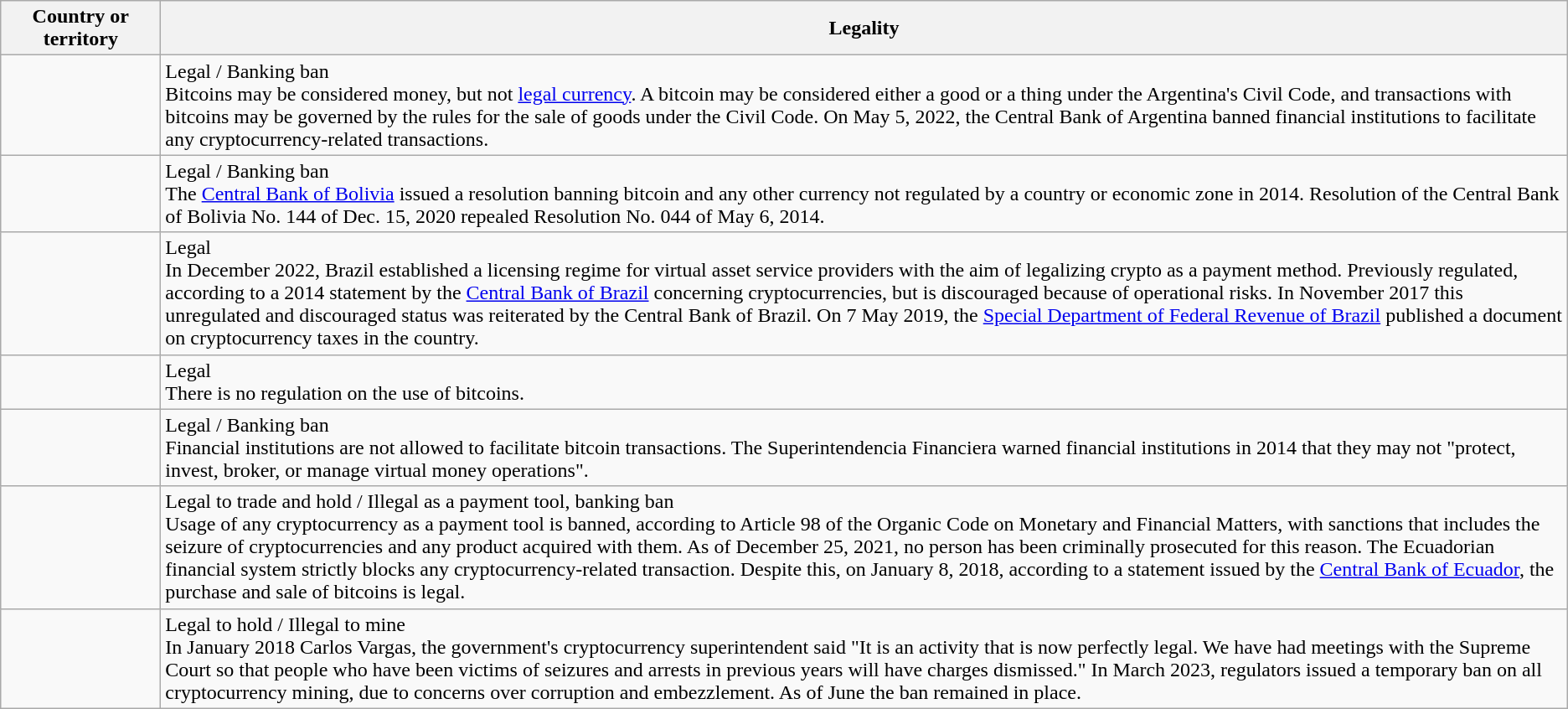<table class="wikitable sortable" style="text-align:left">
<tr>
<th style="width:120px;"><strong>Country or territory</strong></th>
<th><strong>Legality</strong></th>
</tr>
<tr>
<td></td>
<td> Legal /  Banking ban<br>Bitcoins may be considered money, but not <a href='#'>legal currency</a>. A bitcoin may be considered either a good or a thing under the Argentina's Civil Code, and transactions with bitcoins may be governed by the rules for the sale of goods under the Civil Code. On May 5, 2022, the Central Bank of Argentina banned financial institutions to facilitate any cryptocurrency-related transactions.</td>
</tr>
<tr>
<td></td>
<td> Legal /  Banking ban<br>The <a href='#'>Central Bank of Bolivia</a> issued a resolution banning bitcoin and any other currency not regulated by a country or economic zone in 2014. Resolution of the Central Bank of Bolivia No. 144 of Dec. 15, 2020 repealed Resolution No. 044 of May 6, 2014.</td>
</tr>
<tr>
<td></td>
<td> Legal<br>In December 2022, Brazil established a licensing regime for virtual asset service providers with the aim of legalizing crypto as a payment method. Previously regulated, according to a 2014 statement by the <a href='#'>Central Bank of Brazil</a> concerning cryptocurrencies, but is discouraged because of operational risks. In November 2017 this unregulated and discouraged status was reiterated by the Central Bank of Brazil. On 7 May 2019, the <a href='#'>Special Department of Federal Revenue of Brazil</a> published a document on cryptocurrency taxes in the country.</td>
</tr>
<tr>
<td></td>
<td> Legal<br>There is no regulation on the use of bitcoins.</td>
</tr>
<tr>
<td></td>
<td> Legal /  Banking ban<br>Financial institutions are not allowed to facilitate bitcoin transactions. 
The Superintendencia Financiera warned financial institutions in 2014 that they may not "protect, invest, broker, or manage virtual money operations".</td>
</tr>
<tr>
<td></td>
<td> Legal to trade and hold /  Illegal as a payment tool, banking ban<br>Usage of any cryptocurrency as a payment tool is banned, according to Article 98 of the Organic Code on Monetary and Financial Matters, with sanctions that includes the seizure of cryptocurrencies and any product acquired with them. As of December 25, 2021, no person has been criminally prosecuted for this reason. The Ecuadorian financial system strictly blocks any cryptocurrency-related transaction. Despite this, on January 8, 2018, according to a statement issued by the <a href='#'>Central Bank of Ecuador</a>, the purchase and sale of bitcoins is legal.</td>
</tr>
<tr>
<td></td>
<td> Legal to hold /  Illegal to mine<br>In January 2018 Carlos Vargas, the government's cryptocurrency superintendent said "It is an activity that is now perfectly legal. We have had meetings with the Supreme Court so that people who have been victims of seizures and arrests in previous years will have charges dismissed." In March 2023, regulators issued a temporary ban on all cryptocurrency mining, due to concerns over corruption and embezzlement. As of June the ban remained in place.</td>
</tr>
</table>
